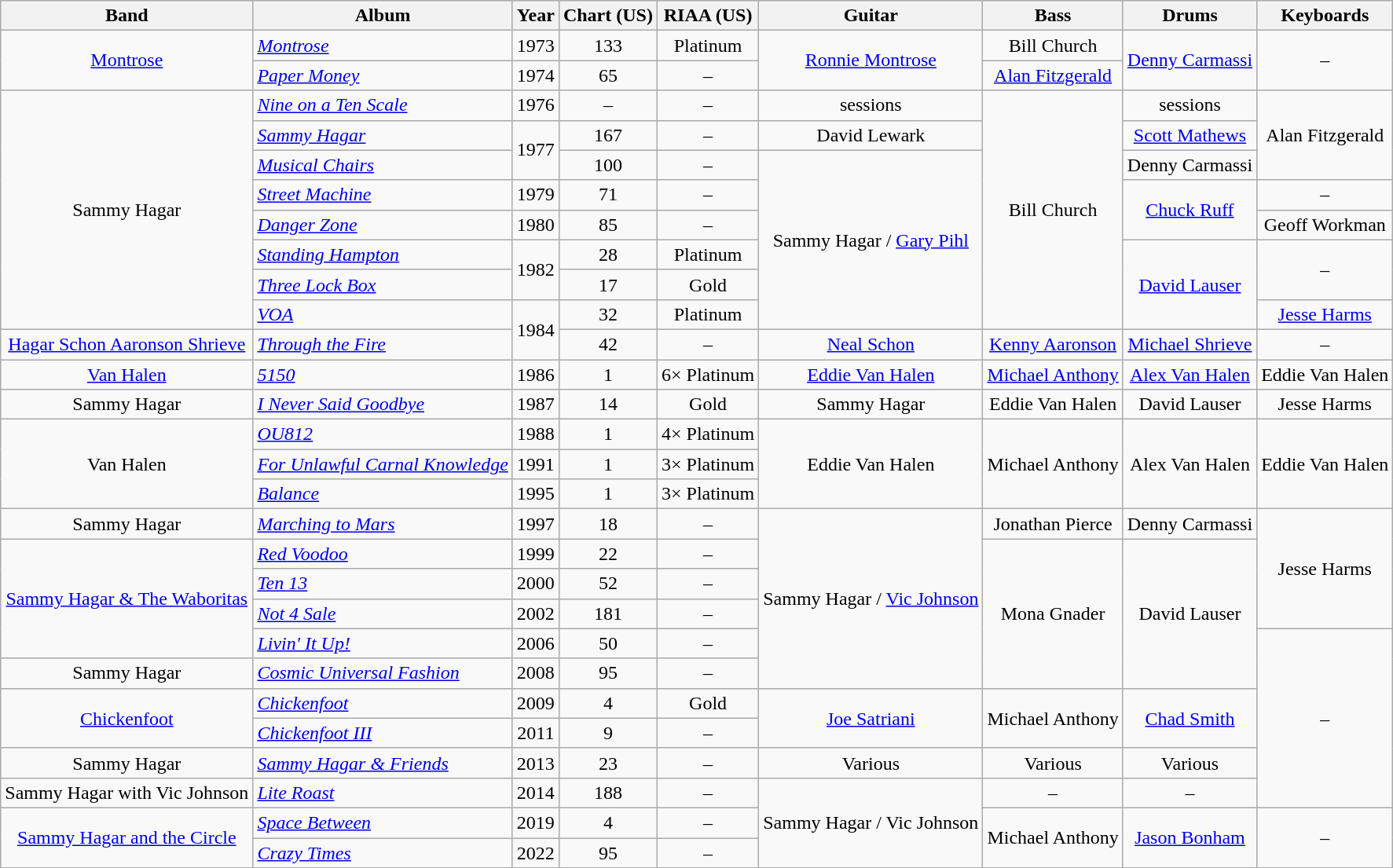<table class="wikitable" style="text-align:center;">
<tr>
<th>Band</th>
<th align="left">Album</th>
<th>Year</th>
<th>Chart (US)</th>
<th>RIAA (US)</th>
<th>Guitar</th>
<th>Bass</th>
<th>Drums</th>
<th>Keyboards</th>
</tr>
<tr>
<td rowspan="2"><a href='#'>Montrose</a></td>
<td align="left"><em><a href='#'>Montrose</a></em></td>
<td>1973</td>
<td>133</td>
<td>Platinum</td>
<td rowspan="2"><a href='#'>Ronnie Montrose</a></td>
<td>Bill Church</td>
<td rowspan="2"><a href='#'>Denny Carmassi</a></td>
<td rowspan="2">–</td>
</tr>
<tr>
<td align="left"><em><a href='#'>Paper Money</a></em></td>
<td>1974</td>
<td>65</td>
<td>–</td>
<td><a href='#'>Alan Fitzgerald</a></td>
</tr>
<tr>
<td rowspan="8">Sammy Hagar</td>
<td align="left"><em><a href='#'>Nine on a Ten Scale</a></em></td>
<td>1976</td>
<td>–</td>
<td>–</td>
<td>sessions</td>
<td rowspan="8">Bill Church</td>
<td>sessions</td>
<td rowspan="3">Alan Fitzgerald</td>
</tr>
<tr>
<td align="left"><em><a href='#'>Sammy Hagar</a></em></td>
<td rowspan="2">1977</td>
<td>167</td>
<td>–</td>
<td>David Lewark</td>
<td><a href='#'>Scott Mathews</a></td>
</tr>
<tr>
<td align="left"><em><a href='#'>Musical Chairs</a></em></td>
<td>100</td>
<td>–</td>
<td rowspan="6">Sammy Hagar / <a href='#'>Gary Pihl</a></td>
<td>Denny Carmassi</td>
</tr>
<tr>
<td align="left"><em><a href='#'>Street Machine</a></em></td>
<td>1979</td>
<td>71</td>
<td>–</td>
<td rowspan="2"><a href='#'>Chuck Ruff</a></td>
<td>–</td>
</tr>
<tr>
<td align="left"><em><a href='#'>Danger Zone</a></em></td>
<td>1980</td>
<td>85</td>
<td>–</td>
<td>Geoff Workman</td>
</tr>
<tr>
<td align="left"><em><a href='#'>Standing Hampton</a></em></td>
<td rowspan="2">1982</td>
<td>28</td>
<td>Platinum</td>
<td rowspan="3"><a href='#'>David Lauser</a></td>
<td rowspan="2">–</td>
</tr>
<tr>
<td align="left"><em><a href='#'>Three Lock Box</a></em></td>
<td>17</td>
<td>Gold</td>
</tr>
<tr>
<td align="left"><em><a href='#'>VOA</a></em></td>
<td rowspan="2">1984</td>
<td>32</td>
<td>Platinum</td>
<td><a href='#'>Jesse Harms</a></td>
</tr>
<tr>
<td><a href='#'>Hagar Schon Aaronson Shrieve</a></td>
<td align="left"><em><a href='#'>Through the Fire</a></em></td>
<td>42</td>
<td>–</td>
<td><a href='#'>Neal Schon</a></td>
<td><a href='#'>Kenny Aaronson</a></td>
<td><a href='#'>Michael Shrieve</a></td>
<td>–</td>
</tr>
<tr>
<td><a href='#'>Van Halen</a></td>
<td align="left"><em><a href='#'>5150</a></em></td>
<td>1986</td>
<td>1</td>
<td>6× Platinum</td>
<td><a href='#'>Eddie Van Halen</a></td>
<td><a href='#'>Michael Anthony</a></td>
<td><a href='#'>Alex Van Halen</a></td>
<td>Eddie Van Halen</td>
</tr>
<tr>
<td>Sammy Hagar</td>
<td align="left"><em><a href='#'>I Never Said Goodbye</a></em></td>
<td>1987</td>
<td>14</td>
<td>Gold</td>
<td>Sammy Hagar</td>
<td>Eddie Van Halen</td>
<td>David Lauser</td>
<td>Jesse Harms</td>
</tr>
<tr>
<td rowspan="3">Van Halen</td>
<td align="left"><em><a href='#'>OU812</a></em></td>
<td>1988</td>
<td>1</td>
<td>4× Platinum</td>
<td rowspan="3">Eddie Van Halen</td>
<td rowspan="3">Michael Anthony</td>
<td rowspan="3">Alex Van Halen</td>
<td rowspan="3">Eddie Van Halen</td>
</tr>
<tr>
<td align="left"><em><a href='#'>For Unlawful Carnal Knowledge</a></em></td>
<td>1991</td>
<td>1</td>
<td>3× Platinum</td>
</tr>
<tr>
<td align="left"><em><a href='#'>Balance</a></em></td>
<td>1995</td>
<td>1</td>
<td>3× Platinum</td>
</tr>
<tr>
<td>Sammy Hagar</td>
<td align="left"><em><a href='#'>Marching to Mars</a></em></td>
<td>1997</td>
<td>18</td>
<td>–</td>
<td rowspan="6">Sammy Hagar / <a href='#'>Vic Johnson</a></td>
<td>Jonathan Pierce</td>
<td>Denny Carmassi</td>
<td rowspan="4">Jesse Harms</td>
</tr>
<tr>
<td rowspan="4"><a href='#'>Sammy Hagar & The Waboritas</a></td>
<td align="left"><em><a href='#'>Red Voodoo</a></em></td>
<td>1999</td>
<td>22</td>
<td>–</td>
<td rowspan="5">Mona Gnader</td>
<td rowspan="5">David Lauser</td>
</tr>
<tr>
<td align="left"><em><a href='#'>Ten 13</a></em></td>
<td>2000</td>
<td>52</td>
<td>–</td>
</tr>
<tr>
<td align="left"><em><a href='#'>Not 4 Sale</a></em></td>
<td>2002</td>
<td>181</td>
<td>–</td>
</tr>
<tr>
<td align="left"><em><a href='#'>Livin' It Up!</a></em></td>
<td>2006</td>
<td>50</td>
<td>–</td>
<td rowspan="6">–</td>
</tr>
<tr>
<td>Sammy Hagar</td>
<td align="left"><em><a href='#'>Cosmic Universal Fashion</a></em></td>
<td>2008</td>
<td>95</td>
<td>–</td>
</tr>
<tr>
<td rowspan="2"><a href='#'>Chickenfoot</a></td>
<td align="left"><em><a href='#'>Chickenfoot</a></em></td>
<td>2009</td>
<td>4</td>
<td>Gold</td>
<td rowspan="2"><a href='#'>Joe Satriani</a></td>
<td rowspan="2">Michael Anthony</td>
<td rowspan="2"><a href='#'>Chad Smith</a></td>
</tr>
<tr>
<td align="left"><em><a href='#'>Chickenfoot III</a></em></td>
<td>2011</td>
<td>9</td>
<td>–</td>
</tr>
<tr>
<td>Sammy Hagar</td>
<td align="left"><em><a href='#'>Sammy Hagar & Friends</a></em></td>
<td>2013</td>
<td>23</td>
<td>–</td>
<td>Various</td>
<td>Various</td>
<td>Various</td>
</tr>
<tr>
<td>Sammy Hagar with Vic Johnson</td>
<td align="left"><em><a href='#'>Lite Roast</a></em></td>
<td>2014</td>
<td>188</td>
<td>–</td>
<td rowspan="3">Sammy Hagar / Vic Johnson</td>
<td>–</td>
<td>–</td>
</tr>
<tr>
<td rowspan="2"><a href='#'>Sammy Hagar and the Circle</a></td>
<td align="left"><em><a href='#'>Space Between</a></em></td>
<td>2019</td>
<td>4</td>
<td>–</td>
<td rowspan="2">Michael Anthony</td>
<td rowspan="2"><a href='#'>Jason Bonham</a></td>
<td rowspan="2">–</td>
</tr>
<tr>
<td align="left"><em><a href='#'>Crazy Times</a></em></td>
<td>2022</td>
<td>95</td>
<td>–</td>
</tr>
</table>
